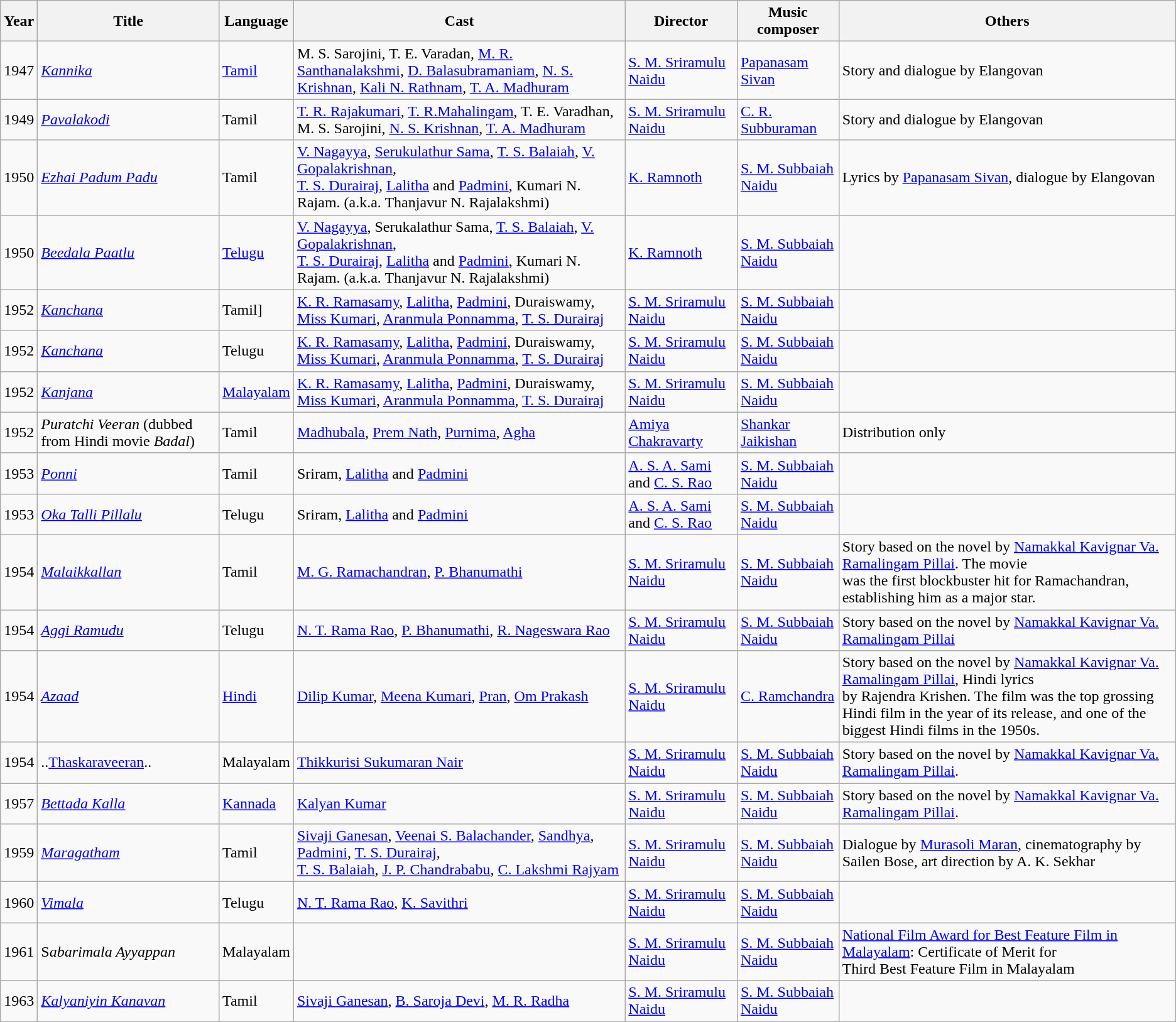<table class="wikitable">
<tr>
<th>Year</th>
<th>Title</th>
<th>Language</th>
<th>Cast</th>
<th>Director</th>
<th>Music composer</th>
<th>Others</th>
</tr>
<tr>
<td>1947</td>
<td><em><a href='#'>Kannika</a></em></td>
<td><a href='#'>Tamil</a></td>
<td>M. S. Sarojini, T. E. Varadan, <a href='#'>M. R. Santhanalakshmi</a>, <a href='#'>D. Balasubramaniam</a>, <a href='#'>N. S. Krishnan</a>, <a href='#'>Kali N. Rathnam</a>, <a href='#'>T. A. Madhuram</a></td>
<td><a href='#'>S. M. Sriramulu Naidu</a></td>
<td><a href='#'>Papanasam Sivan</a></td>
<td>Story and dialogue by Elangovan</td>
</tr>
<tr>
<td>1949</td>
<td><em><a href='#'>Pavalakodi</a></em></td>
<td>Tamil</td>
<td><a href='#'>T. R. Rajakumari</a>, <a href='#'>T. R.Mahalingam</a>, T. E. Varadhan, M. S. Sarojini, <a href='#'>N. S. Krishnan</a>, <a href='#'>T. A. Madhuram</a></td>
<td><a href='#'>S. M. Sriramulu Naidu</a></td>
<td><a href='#'>C. R. Subburaman</a></td>
<td>Story and dialogue by Elangovan</td>
</tr>
<tr>
<td>1950</td>
<td><em><a href='#'>Ezhai Padum Padu</a></em></td>
<td>Tamil</td>
<td><a href='#'>V. Nagayya</a>, <a href='#'>Serukulathur Sama</a>, <a href='#'>T. S. Balaiah</a>, <a href='#'>V. Gopalakrishnan</a>,<br><a href='#'>T. S. Durairaj</a>, <a href='#'>Lalitha</a> and <a href='#'>Padmini</a>, Kumari N. Rajam. (a.k.a. Thanjavur N. Rajalakshmi)</td>
<td><a href='#'>K. Ramnoth</a></td>
<td><a href='#'>S. M. Subbaiah Naidu</a></td>
<td>Lyrics by <a href='#'>Papanasam Sivan</a>, dialogue by Elangovan</td>
</tr>
<tr>
<td>1950</td>
<td><em><a href='#'>Beedala Paatlu</a></em></td>
<td><a href='#'>Telugu</a></td>
<td><a href='#'>V. Nagayya</a>, Serukalathur Sama, <a href='#'>T. S. Balaiah</a>, <a href='#'>V. Gopalakrishnan</a>,<br><a href='#'>T. S. Durairaj</a>, <a href='#'>Lalitha</a> and <a href='#'>Padmini</a>, Kumari N. Rajam. (a.k.a. Thanjavur N. Rajalakshmi)</td>
<td><a href='#'>K. Ramnoth</a></td>
<td><a href='#'>S. M. Subbaiah Naidu</a></td>
<td></td>
</tr>
<tr>
<td>1952</td>
<td><em><a href='#'>Kanchana</a></em></td>
<td>Tamil]</td>
<td><a href='#'>K. R. Ramasamy</a>, <a href='#'>Lalitha</a>, <a href='#'>Padmini</a>, Duraiswamy, <a href='#'>Miss Kumari</a>, <a href='#'>Aranmula Ponnamma</a>, <a href='#'>T. S. Durairaj</a></td>
<td><a href='#'>S. M. Sriramulu Naidu</a></td>
<td><a href='#'>S. M. Subbaiah Naidu</a></td>
<td></td>
</tr>
<tr>
<td>1952</td>
<td><em><a href='#'>Kanchana</a></em></td>
<td>Telugu</td>
<td><a href='#'>K. R. Ramasamy</a>, <a href='#'>Lalitha</a>, <a href='#'>Padmini</a>, Duraiswamy, <a href='#'>Miss Kumari</a>, <a href='#'>Aranmula Ponnamma</a>, <a href='#'>T. S. Durairaj</a></td>
<td><a href='#'>S. M. Sriramulu Naidu</a></td>
<td><a href='#'>S. M. Subbaiah Naidu</a></td>
<td></td>
</tr>
<tr>
<td>1952</td>
<td><em><a href='#'>Kanjana</a></em></td>
<td><a href='#'>Malayalam</a></td>
<td><a href='#'>K. R. Ramasamy</a>, <a href='#'>Lalitha</a>, <a href='#'>Padmini</a>, Duraiswamy, <a href='#'>Miss Kumari</a>, <a href='#'>Aranmula Ponnamma</a>, <a href='#'>T. S. Durairaj</a></td>
<td><a href='#'>S. M. Sriramulu Naidu</a></td>
<td><a href='#'>S. M. Subbaiah Naidu</a></td>
<td></td>
</tr>
<tr>
<td>1952</td>
<td><em>Puratchi Veeran</em> (dubbed from Hindi movie <em>Badal</em>)</td>
<td>Tamil</td>
<td><a href='#'>Madhubala</a>, <a href='#'>Prem Nath</a>, <a href='#'>Purnima</a>, <a href='#'>Agha</a></td>
<td><a href='#'>Amiya Chakravarty</a></td>
<td><a href='#'>Shankar Jaikishan</a></td>
<td>Distribution only</td>
</tr>
<tr>
<td>1953</td>
<td><em><a href='#'>Ponni</a></em></td>
<td>Tamil</td>
<td>Sriram, <a href='#'>Lalitha</a> and <a href='#'>Padmini</a></td>
<td><a href='#'>A. S. A. Sami</a> and <a href='#'>C. S. Rao</a></td>
<td><a href='#'>S. M. Subbaiah Naidu</a></td>
<td></td>
</tr>
<tr>
<td>1953</td>
<td><em><a href='#'>Oka Talli Pillalu</a></em></td>
<td>Telugu</td>
<td>Sriram, <a href='#'>Lalitha</a> and <a href='#'>Padmini</a></td>
<td><a href='#'>A. S. A. Sami</a> and <a href='#'>C. S. Rao</a></td>
<td><a href='#'>S. M. Subbaiah Naidu</a></td>
<td></td>
</tr>
<tr>
<td>1954</td>
<td><em><a href='#'>Malaikkallan</a></em></td>
<td>Tamil</td>
<td><a href='#'>M. G. Ramachandran</a>, <a href='#'>P. Bhanumathi</a></td>
<td><a href='#'>S. M. Sriramulu Naidu</a></td>
<td><a href='#'>S. M. Subbaiah Naidu</a></td>
<td>Story based on the novel by <a href='#'>Namakkal Kavignar Va. Ramalingam Pillai</a>. The movie<br>was the first blockbuster hit for Ramachandran, establishing him as a major star.</td>
</tr>
<tr>
<td>1954</td>
<td><em><a href='#'>Aggi Ramudu</a></em></td>
<td>Telugu</td>
<td><a href='#'>N. T. Rama Rao</a>, <a href='#'>P. Bhanumathi</a>, <a href='#'>R. Nageswara Rao</a></td>
<td><a href='#'>S. M. Sriramulu Naidu</a></td>
<td><a href='#'>S. M. Subbaiah Naidu</a></td>
<td>Story based on the novel by <a href='#'>Namakkal Kavignar Va. Ramalingam Pillai</a></td>
</tr>
<tr>
<td>1954</td>
<td><em><a href='#'>Azaad</a></em></td>
<td><a href='#'>Hindi</a></td>
<td><a href='#'>Dilip Kumar</a>,  <a href='#'>Meena Kumari</a>, <a href='#'>Pran</a>, <a href='#'>Om Prakash</a></td>
<td><a href='#'>S. M. Sriramulu Naidu</a></td>
<td><a href='#'>C. Ramchandra</a></td>
<td>Story based on the novel by <a href='#'>Namakkal Kavignar Va. Ramalingam Pillai</a>, Hindi lyrics<br>by Rajendra Krishen. The film was the top grossing Hindi film in the year of its release, and one of the biggest Hindi films in the 1950s.</td>
</tr>
<tr>
<td>1954</td>
<td>..<a href='#'>Thaskaraveeran</a>..</td>
<td>Malayalam</td>
<td><a href='#'>Thikkurisi Sukumaran Nair</a></td>
<td><a href='#'>S. M. Sriramulu Naidu</a></td>
<td><a href='#'>S. M. Subbaiah Naidu</a></td>
<td>Story based on the novel by <a href='#'>Namakkal Kavignar Va. Ramalingam Pillai</a>.</td>
</tr>
<tr>
<td>1957</td>
<td><em><a href='#'>Bettada Kalla</a></em></td>
<td><a href='#'>Kannada</a></td>
<td><a href='#'>Kalyan Kumar</a></td>
<td><a href='#'>S. M. Sriramulu Naidu</a></td>
<td><a href='#'>S. M. Subbaiah Naidu</a></td>
<td>Story based on the novel by <a href='#'>Namakkal Kavignar Va. Ramalingam Pillai</a>.</td>
</tr>
<tr>
<td>1959</td>
<td><em><a href='#'>Maragatham</a></em></td>
<td>Tamil</td>
<td><a href='#'>Sivaji Ganesan</a>, <a href='#'>Veenai S. Balachander</a>, <a href='#'>Sandhya</a>, <a href='#'>Padmini</a>, <a href='#'>T. S. Durairaj</a>,<br><a href='#'>T. S. Balaiah</a>, <a href='#'>J. P. Chandrababu</a>, <a href='#'>C. Lakshmi Rajyam</a></td>
<td><a href='#'>S. M. Sriramulu Naidu</a></td>
<td><a href='#'>S. M. Subbaiah Naidu</a></td>
<td>Dialogue by <a href='#'>Murasoli Maran</a>, cinematography by Sailen Bose, art direction by A. K. Sekhar</td>
</tr>
<tr>
<td>1960</td>
<td><em><a href='#'>Vimala</a></em></td>
<td>Telugu</td>
<td><a href='#'>N. T. Rama Rao</a>, <a href='#'>K. Savithri</a></td>
<td><a href='#'>S. M. Sriramulu Naidu</a></td>
<td><a href='#'>S. M. Subbaiah Naidu</a></td>
<td></td>
</tr>
<tr>
<td>1961</td>
<td>S<em>abarimala Ayyappan</em></td>
<td>Malayalam</td>
<td></td>
<td><a href='#'>S. M. Sriramulu Naidu</a></td>
<td><a href='#'>S. M. Subbaiah Naidu</a></td>
<td><a href='#'>National Film Award for Best Feature Film in Malayalam</a>: Certificate of Merit for<br>Third Best Feature Film in Malayalam</td>
</tr>
<tr>
<td>1963</td>
<td><em><a href='#'>Kalyaniyin Kanavan</a></em></td>
<td>Tamil</td>
<td><a href='#'>Sivaji Ganesan</a>, <a href='#'>B. Saroja Devi</a>, <a href='#'>M. R. Radha</a></td>
<td><a href='#'>S. M. Sriramulu Naidu</a></td>
<td><a href='#'>S. M. Subbaiah Naidu</a></td>
<td></td>
</tr>
</table>
